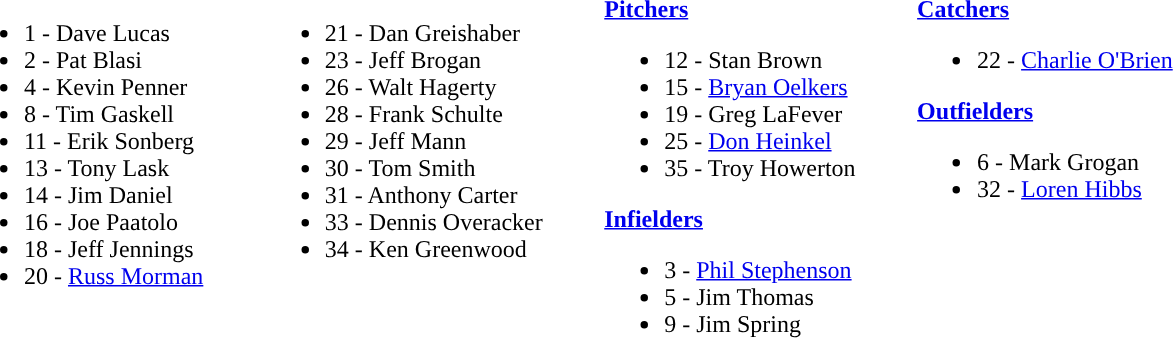<table class="toccolours" style="text-align: left;">
<tr>
<th colspan="15"></th>
</tr>
<tr>
<td width="33"> </td>
<td valign="top"><br><ul><li>1 - Dave Lucas</li><li>2 - Pat Blasi</li><li>4 - Kevin Penner</li><li>8 - Tim Gaskell</li><li>11 - Erik Sonberg</li><li>13 - Tony Lask</li><li>14 - Jim Daniel</li><li>16 - Joe Paatolo</li><li>18 - Jeff Jennings</li><li>20 - <a href='#'>Russ Morman</a></li></ul></td>
<td width="33"> </td>
<td valign="top"><br><ul><li>21 - Dan Greishaber</li><li>23 - Jeff Brogan</li><li>26 - Walt Hagerty</li><li>28 - Frank Schulte</li><li>29 - Jeff Mann</li><li>30 - Tom Smith</li><li>31 - Anthony Carter</li><li>33 - Dennis Overacker</li><li>34 - Ken Greenwood</li></ul></td>
<td width="33"> </td>
<td valign="top"><br><strong><a href='#'>Pitchers</a></strong><ul><li>12 - Stan Brown</li><li>15 - <a href='#'>Bryan Oelkers</a></li><li>19 - Greg LaFever</li><li>25 - <a href='#'>Don Heinkel</a></li><li>35 - Troy Howerton</li></ul><strong><a href='#'>Infielders</a></strong><ul><li>3 - <a href='#'>Phil Stephenson</a></li><li>5 - Jim Thomas</li><li>9 - Jim Spring</li></ul></td>
<td width="33"> </td>
<td valign="top"><br><strong><a href='#'>Catchers</a></strong><ul><li>22 - <a href='#'>Charlie O'Brien</a></li></ul><strong><a href='#'>Outfielders</a></strong><ul><li>6 - Mark Grogan</li><li>32 - <a href='#'>Loren Hibbs</a></li></ul></td>
</tr>
</table>
